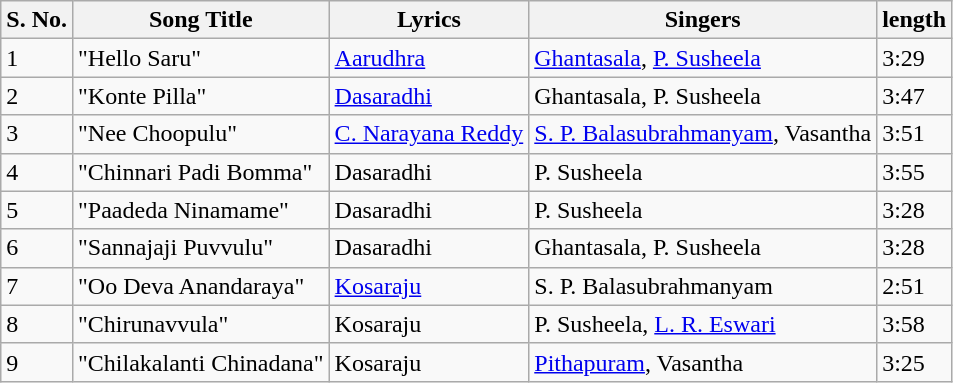<table class="wikitable">
<tr>
<th>S. No.</th>
<th>Song Title</th>
<th>Lyrics</th>
<th>Singers</th>
<th>length</th>
</tr>
<tr>
<td>1</td>
<td>"Hello Saru"</td>
<td><a href='#'>Aarudhra</a></td>
<td><a href='#'>Ghantasala</a>, <a href='#'>P. Susheela</a></td>
<td>3:29</td>
</tr>
<tr>
<td>2</td>
<td>"Konte Pilla"</td>
<td><a href='#'>Dasaradhi</a></td>
<td>Ghantasala, P. Susheela</td>
<td>3:47</td>
</tr>
<tr>
<td>3</td>
<td>"Nee Choopulu"</td>
<td><a href='#'>C. Narayana Reddy</a></td>
<td><a href='#'>S. P. Balasubrahmanyam</a>, Vasantha</td>
<td>3:51</td>
</tr>
<tr>
<td>4</td>
<td>"Chinnari Padi Bomma"</td>
<td>Dasaradhi</td>
<td>P. Susheela</td>
<td>3:55</td>
</tr>
<tr>
<td>5</td>
<td>"Paadeda Ninamame"</td>
<td>Dasaradhi</td>
<td>P. Susheela</td>
<td>3:28</td>
</tr>
<tr>
<td>6</td>
<td>"Sannajaji Puvvulu"</td>
<td>Dasaradhi</td>
<td>Ghantasala, P. Susheela</td>
<td>3:28</td>
</tr>
<tr>
<td>7</td>
<td>"Oo Deva Anandaraya"</td>
<td><a href='#'>Kosaraju</a></td>
<td>S. P. Balasubrahmanyam</td>
<td>2:51</td>
</tr>
<tr>
<td>8</td>
<td>"Chirunavvula"</td>
<td>Kosaraju</td>
<td>P. Susheela, <a href='#'>L. R. Eswari</a></td>
<td>3:58</td>
</tr>
<tr>
<td>9</td>
<td>"Chilakalanti Chinadana"</td>
<td>Kosaraju</td>
<td><a href='#'>Pithapuram</a>, Vasantha</td>
<td>3:25</td>
</tr>
</table>
